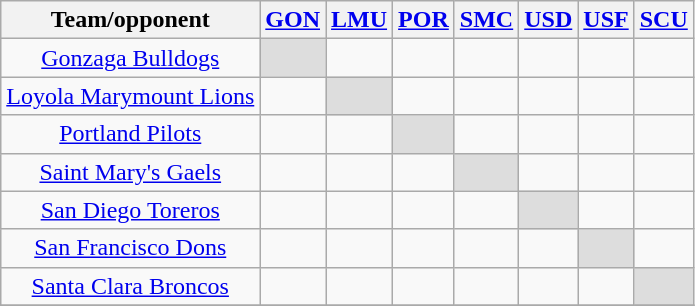<table class="wikitable" style="text-align: center">
<tr>
<th>Team/opponent</th>
<th width="30"><a href='#'>GON</a></th>
<th width="30"><a href='#'>LMU</a></th>
<th width="30"><a href='#'>POR</a></th>
<th width="30"><a href='#'>SMC</a></th>
<th width="30"><a href='#'>USD</a></th>
<th width="30"><a href='#'>USF</a></th>
<th width="30"><a href='#'>SCU</a></th>
</tr>
<tr>
<td><a href='#'>Gonzaga Bulldogs</a></td>
<td style=background:#ddd;"></td>
<td></td>
<td></td>
<td></td>
<td></td>
<td></td>
<td></td>
</tr>
<tr>
<td><a href='#'>Loyola Marymount Lions</a></td>
<td></td>
<td style=background:#ddd;"></td>
<td></td>
<td></td>
<td></td>
<td></td>
<td></td>
</tr>
<tr>
<td><a href='#'>Portland Pilots</a></td>
<td></td>
<td></td>
<td style=background:#ddd;"></td>
<td></td>
<td></td>
<td></td>
<td></td>
</tr>
<tr>
<td><a href='#'>Saint Mary's Gaels</a></td>
<td></td>
<td></td>
<td></td>
<td style=background:#ddd;"></td>
<td></td>
<td></td>
<td></td>
</tr>
<tr>
<td><a href='#'>San Diego Toreros</a></td>
<td></td>
<td></td>
<td></td>
<td></td>
<td style=background:#ddd;"></td>
<td></td>
<td></td>
</tr>
<tr>
<td><a href='#'>San Francisco Dons</a></td>
<td></td>
<td></td>
<td></td>
<td></td>
<td></td>
<td style=background:#ddd;"></td>
<td></td>
</tr>
<tr>
<td><a href='#'>Santa Clara Broncos</a></td>
<td></td>
<td></td>
<td></td>
<td></td>
<td></td>
<td></td>
<td style=background:#ddd;"></td>
</tr>
<tr>
</tr>
</table>
